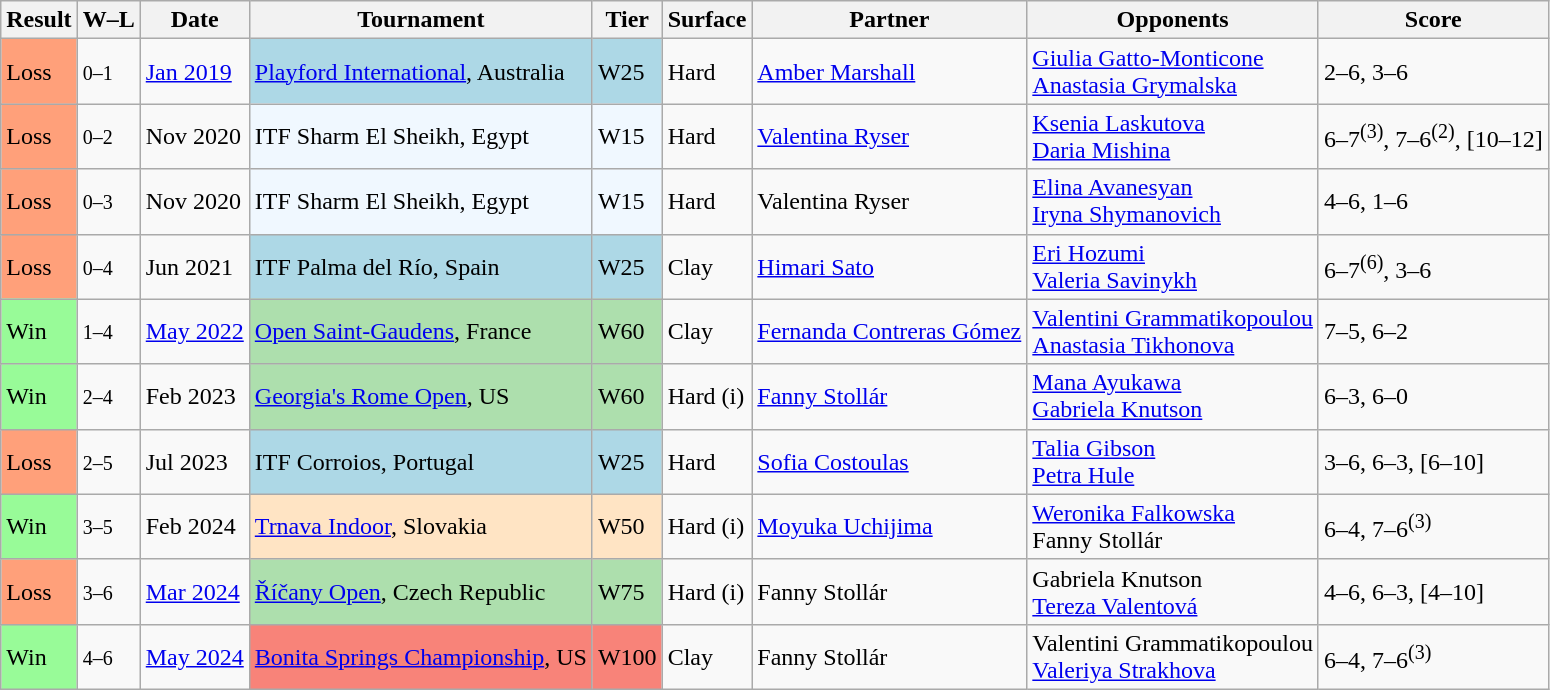<table class="sortable wikitable">
<tr>
<th>Result</th>
<th class="unsortable">W–L</th>
<th>Date</th>
<th>Tournament</th>
<th>Tier</th>
<th>Surface</th>
<th>Partner</th>
<th>Opponents</th>
<th class="unsortable">Score</th>
</tr>
<tr>
<td style="background:#ffa07a;">Loss</td>
<td><small>0–1</small></td>
<td><a href='#'>Jan 2019</a></td>
<td style="background:lightblue;"><a href='#'>Playford International</a>, Australia</td>
<td style="background:lightblue;">W25</td>
<td>Hard</td>
<td> <a href='#'>Amber Marshall</a></td>
<td> <a href='#'>Giulia Gatto-Monticone</a> <br>  <a href='#'>Anastasia Grymalska</a></td>
<td>2–6, 3–6</td>
</tr>
<tr>
<td style="background:#ffa07a;">Loss</td>
<td><small>0–2</small></td>
<td>Nov 2020</td>
<td style="background:#f0f8ff;">ITF Sharm El Sheikh, Egypt</td>
<td style="background:#f0f8ff;">W15</td>
<td>Hard</td>
<td> <a href='#'>Valentina Ryser</a></td>
<td> <a href='#'>Ksenia Laskutova</a> <br>  <a href='#'>Daria Mishina</a></td>
<td>6–7<sup>(3)</sup>, 7–6<sup>(2)</sup>, [10–12]</td>
</tr>
<tr>
<td style="background:#ffa07a;">Loss</td>
<td><small>0–3</small></td>
<td>Nov 2020</td>
<td style="background:#f0f8ff;">ITF Sharm El Sheikh, Egypt</td>
<td style="background:#f0f8ff;">W15</td>
<td>Hard</td>
<td> Valentina Ryser</td>
<td> <a href='#'>Elina Avanesyan</a> <br>  <a href='#'>Iryna Shymanovich</a></td>
<td>4–6, 1–6</td>
</tr>
<tr>
<td style="background:#ffa07a;">Loss</td>
<td><small>0–4</small></td>
<td>Jun 2021</td>
<td style="background:lightblue;">ITF Palma del Río, Spain</td>
<td style="background:lightblue;">W25</td>
<td>Clay</td>
<td> <a href='#'>Himari Sato</a></td>
<td> <a href='#'>Eri Hozumi</a> <br>  <a href='#'>Valeria Savinykh</a></td>
<td>6–7<sup>(6)</sup>, 3–6</td>
</tr>
<tr>
<td style="background:#98fb98;">Win</td>
<td><small>1–4</small></td>
<td><a href='#'>May 2022</a></td>
<td style="background:#addfad;"><a href='#'>Open Saint-Gaudens</a>, France</td>
<td style="background:#addfad;">W60</td>
<td>Clay</td>
<td> <a href='#'>Fernanda Contreras Gómez</a></td>
<td> <a href='#'>Valentini Grammatikopoulou</a> <br>  <a href='#'>Anastasia Tikhonova</a></td>
<td>7–5, 6–2</td>
</tr>
<tr>
<td style="background:#98fb98;">Win</td>
<td><small>2–4</small></td>
<td>Feb 2023</td>
<td style="background:#addfad;"><a href='#'>Georgia's Rome Open</a>, US</td>
<td style="background:#addfad;">W60</td>
<td>Hard (i)</td>
<td> <a href='#'>Fanny Stollár</a></td>
<td> <a href='#'>Mana Ayukawa</a> <br>  <a href='#'>Gabriela Knutson</a></td>
<td>6–3, 6–0</td>
</tr>
<tr>
<td style="background:#ffa07a;">Loss</td>
<td><small>2–5</small></td>
<td>Jul 2023</td>
<td style="background:lightblue;">ITF Corroios, Portugal</td>
<td style="background:lightblue;">W25</td>
<td>Hard</td>
<td> <a href='#'>Sofia Costoulas</a></td>
<td> <a href='#'>Talia Gibson</a> <br>  <a href='#'>Petra Hule</a></td>
<td>3–6, 6–3, [6–10]</td>
</tr>
<tr>
<td style="background:#98fb98;">Win</td>
<td><small>3–5</small></td>
<td>Feb 2024</td>
<td style="background:#ffe4c4;"><a href='#'>Trnava Indoor</a>, Slovakia</td>
<td style="background:#ffe4c4;">W50</td>
<td>Hard (i)</td>
<td> <a href='#'>Moyuka Uchijima</a></td>
<td> <a href='#'>Weronika Falkowska</a> <br>  Fanny Stollár</td>
<td>6–4, 7–6<sup>(3)</sup></td>
</tr>
<tr>
<td style="background:#ffa07a;">Loss</td>
<td><small>3–6</small></td>
<td><a href='#'>Mar 2024</a></td>
<td style="background:#addfad;"><a href='#'>Říčany Open</a>, Czech Republic</td>
<td style="background:#addfad;">W75</td>
<td>Hard (i)</td>
<td> Fanny Stollár</td>
<td> Gabriela Knutson <br>  <a href='#'>Tereza Valentová</a></td>
<td>4–6, 6–3, [4–10]</td>
</tr>
<tr>
<td style="background:#98fb98;">Win</td>
<td><small>4–6</small></td>
<td><a href='#'>May 2024</a></td>
<td style="background:#f88379;"><a href='#'>Bonita Springs Championship</a>, US</td>
<td style="background:#f88379;">W100</td>
<td>Clay</td>
<td> Fanny Stollár</td>
<td> Valentini Grammatikopoulou <br>  <a href='#'>Valeriya Strakhova</a></td>
<td>6–4, 7–6<sup>(3)</sup></td>
</tr>
</table>
